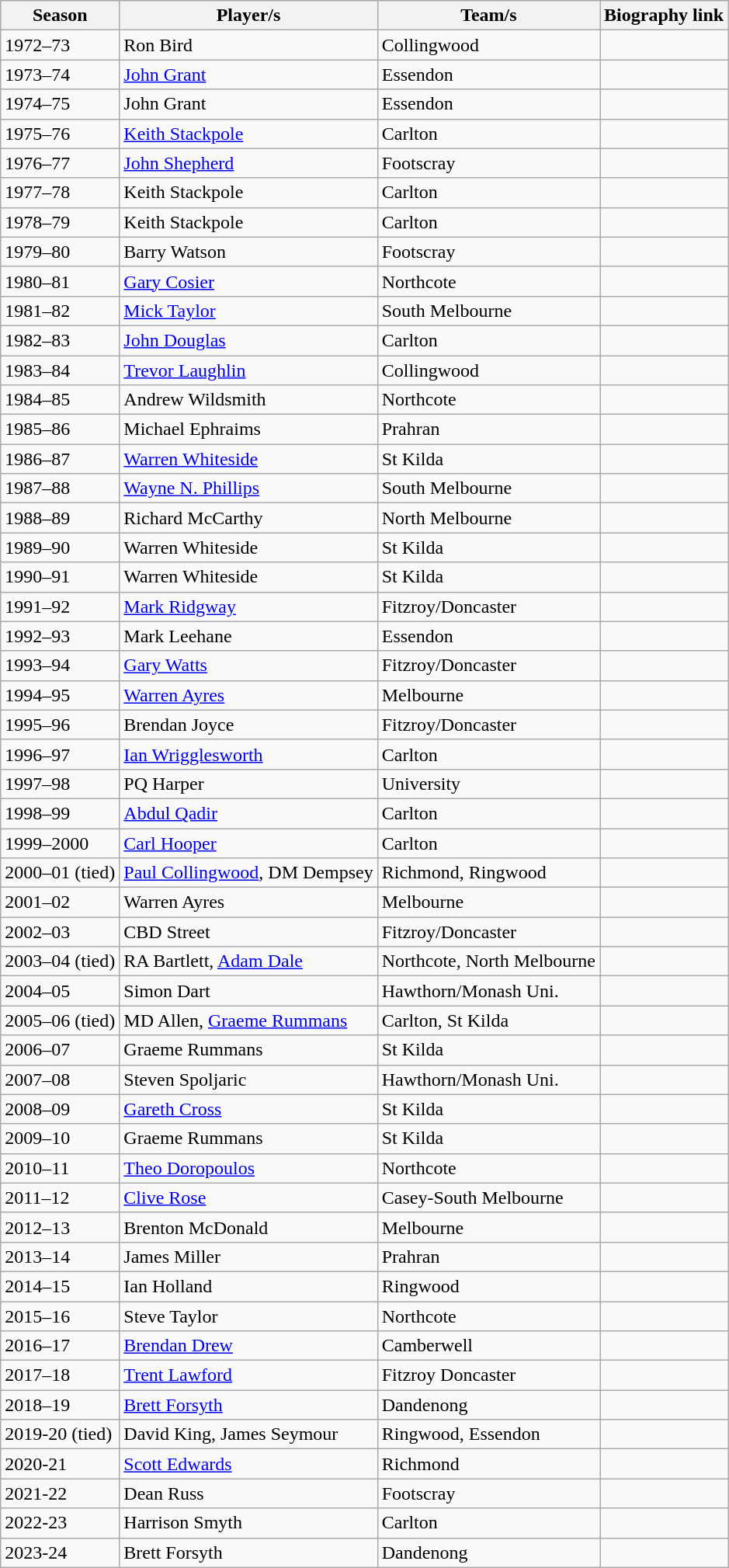<table class="wikitable">
<tr>
<th>Season</th>
<th>Player/s</th>
<th>Team/s</th>
<th>Biography link</th>
</tr>
<tr>
<td>1972–73</td>
<td>Ron Bird</td>
<td>Collingwood</td>
<td></td>
</tr>
<tr>
<td>1973–74</td>
<td><a href='#'>John Grant</a></td>
<td>Essendon</td>
<td></td>
</tr>
<tr>
<td>1974–75</td>
<td>John Grant</td>
<td>Essendon</td>
<td></td>
</tr>
<tr>
<td>1975–76</td>
<td><a href='#'>Keith Stackpole</a></td>
<td>Carlton</td>
<td></td>
</tr>
<tr>
<td>1976–77</td>
<td><a href='#'>John Shepherd</a></td>
<td>Footscray</td>
<td></td>
</tr>
<tr>
<td>1977–78</td>
<td>Keith Stackpole</td>
<td>Carlton</td>
<td></td>
</tr>
<tr>
<td>1978–79</td>
<td>Keith Stackpole</td>
<td>Carlton</td>
<td></td>
</tr>
<tr>
<td>1979–80</td>
<td>Barry Watson</td>
<td>Footscray</td>
<td></td>
</tr>
<tr>
<td>1980–81</td>
<td><a href='#'>Gary Cosier</a></td>
<td>Northcote</td>
<td></td>
</tr>
<tr>
<td>1981–82</td>
<td><a href='#'>Mick Taylor</a></td>
<td>South Melbourne</td>
<td></td>
</tr>
<tr>
<td>1982–83</td>
<td><a href='#'>John Douglas</a></td>
<td>Carlton</td>
<td></td>
</tr>
<tr>
<td>1983–84</td>
<td><a href='#'>Trevor Laughlin</a></td>
<td>Collingwood</td>
<td></td>
</tr>
<tr>
<td>1984–85</td>
<td>Andrew Wildsmith</td>
<td>Northcote</td>
<td></td>
</tr>
<tr>
<td>1985–86</td>
<td>Michael Ephraims</td>
<td>Prahran</td>
<td></td>
</tr>
<tr>
<td>1986–87</td>
<td><a href='#'>Warren Whiteside</a></td>
<td>St Kilda</td>
<td></td>
</tr>
<tr>
<td>1987–88</td>
<td><a href='#'>Wayne N. Phillips</a></td>
<td>South Melbourne</td>
<td></td>
</tr>
<tr>
<td>1988–89</td>
<td>Richard McCarthy</td>
<td>North Melbourne</td>
<td></td>
</tr>
<tr>
<td>1989–90</td>
<td>Warren Whiteside</td>
<td>St Kilda</td>
<td></td>
</tr>
<tr>
<td>1990–91</td>
<td>Warren Whiteside</td>
<td>St Kilda</td>
<td></td>
</tr>
<tr>
<td>1991–92</td>
<td><a href='#'>Mark Ridgway</a></td>
<td>Fitzroy/Doncaster</td>
<td></td>
</tr>
<tr>
<td>1992–93</td>
<td>Mark Leehane</td>
<td>Essendon</td>
<td></td>
</tr>
<tr>
<td>1993–94</td>
<td><a href='#'>Gary Watts</a></td>
<td>Fitzroy/Doncaster</td>
<td></td>
</tr>
<tr>
<td>1994–95</td>
<td><a href='#'>Warren Ayres</a></td>
<td>Melbourne</td>
<td></td>
</tr>
<tr>
<td>1995–96</td>
<td>Brendan Joyce</td>
<td>Fitzroy/Doncaster</td>
<td></td>
</tr>
<tr>
<td>1996–97</td>
<td><a href='#'>Ian Wrigglesworth</a></td>
<td>Carlton</td>
<td></td>
</tr>
<tr>
<td>1997–98</td>
<td>PQ Harper</td>
<td>University</td>
<td></td>
</tr>
<tr>
<td>1998–99</td>
<td><a href='#'>Abdul Qadir</a></td>
<td>Carlton</td>
<td></td>
</tr>
<tr>
<td>1999–2000</td>
<td><a href='#'>Carl Hooper</a></td>
<td>Carlton</td>
<td></td>
</tr>
<tr>
<td>2000–01 (tied)</td>
<td><a href='#'>Paul Collingwood</a>, DM Dempsey</td>
<td>Richmond, Ringwood</td>
<td></td>
</tr>
<tr>
<td>2001–02</td>
<td>Warren Ayres</td>
<td>Melbourne</td>
<td></td>
</tr>
<tr>
<td>2002–03</td>
<td>CBD Street</td>
<td>Fitzroy/Doncaster</td>
<td></td>
</tr>
<tr>
<td>2003–04 (tied)</td>
<td>RA Bartlett, <a href='#'>Adam Dale</a></td>
<td>Northcote, North Melbourne</td>
<td></td>
</tr>
<tr>
<td>2004–05</td>
<td>Simon Dart</td>
<td>Hawthorn/Monash Uni.</td>
<td></td>
</tr>
<tr>
<td>2005–06 (tied)</td>
<td>MD Allen, <a href='#'>Graeme Rummans</a></td>
<td>Carlton, St Kilda</td>
<td></td>
</tr>
<tr>
<td>2006–07</td>
<td>Graeme Rummans</td>
<td>St Kilda</td>
<td></td>
</tr>
<tr>
<td>2007–08</td>
<td>Steven Spoljaric</td>
<td>Hawthorn/Monash Uni.</td>
<td></td>
</tr>
<tr>
<td>2008–09</td>
<td><a href='#'>Gareth Cross</a></td>
<td>St Kilda</td>
<td></td>
</tr>
<tr>
<td>2009–10</td>
<td>Graeme Rummans</td>
<td>St Kilda</td>
<td></td>
</tr>
<tr>
<td>2010–11</td>
<td><a href='#'>Theo Doropoulos</a></td>
<td>Northcote</td>
<td></td>
</tr>
<tr>
<td>2011–12</td>
<td><a href='#'>Clive Rose</a></td>
<td>Casey-South Melbourne</td>
<td></td>
</tr>
<tr>
<td>2012–13</td>
<td>Brenton McDonald</td>
<td>Melbourne</td>
<td></td>
</tr>
<tr>
<td>2013–14</td>
<td>James Miller</td>
<td>Prahran</td>
<td></td>
</tr>
<tr>
<td>2014–15</td>
<td>Ian Holland</td>
<td>Ringwood</td>
<td></td>
</tr>
<tr>
<td>2015–16</td>
<td>Steve Taylor</td>
<td>Northcote</td>
<td></td>
</tr>
<tr>
<td>2016–17</td>
<td><a href='#'>Brendan Drew</a></td>
<td>Camberwell</td>
<td></td>
</tr>
<tr>
<td>2017–18</td>
<td><a href='#'>Trent Lawford</a></td>
<td>Fitzroy Doncaster</td>
<td></td>
</tr>
<tr>
<td>2018–19</td>
<td><a href='#'>Brett Forsyth</a></td>
<td>Dandenong</td>
<td></td>
</tr>
<tr>
<td>2019-20 (tied)</td>
<td>David King, James Seymour</td>
<td>Ringwood, Essendon</td>
<td></td>
</tr>
<tr>
<td>2020-21</td>
<td><a href='#'>Scott Edwards</a></td>
<td>Richmond</td>
<td></td>
</tr>
<tr>
<td>2021-22</td>
<td>Dean Russ</td>
<td>Footscray</td>
<td></td>
</tr>
<tr>
<td>2022-23</td>
<td>Harrison Smyth</td>
<td>Carlton</td>
<td></td>
</tr>
<tr>
<td>2023-24</td>
<td>Brett Forsyth</td>
<td>Dandenong</td>
<td></td>
</tr>
</table>
